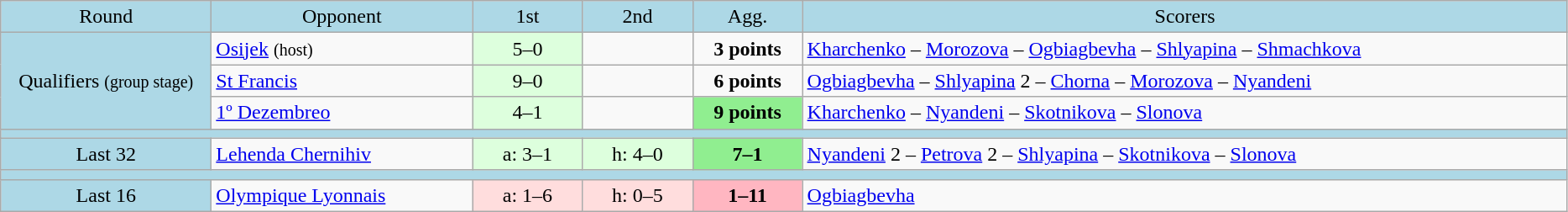<table class="wikitable" style="text-align:center">
<tr bgcolor=lightblue>
<td width=160px>Round</td>
<td width=200px>Opponent</td>
<td width=80px>1st</td>
<td width=80px>2nd</td>
<td width=80px>Agg.</td>
<td width=600px>Scorers</td>
</tr>
<tr>
<td rowspan=3 bgcolor=lightblue>Qualifiers <small>(group stage)</small></td>
<td align=left> <a href='#'>Osijek</a> <small>(host)</small></td>
<td bgcolor="#ddffdd">5–0</td>
<td></td>
<td><strong>3 points</strong></td>
<td align=left><a href='#'>Kharchenko</a> – <a href='#'>Morozova</a> – <a href='#'>Ogbiagbevha</a> – <a href='#'>Shlyapina</a> – <a href='#'>Shmachkova</a></td>
</tr>
<tr>
<td align=left> <a href='#'>St Francis</a></td>
<td bgcolor="#ddffdd">9–0</td>
<td></td>
<td><strong>6 points</strong></td>
<td align=left><a href='#'>Ogbiagbevha</a> – <a href='#'>Shlyapina</a> 2 – <a href='#'>Chorna</a> – <a href='#'>Morozova</a> – <a href='#'>Nyandeni</a></td>
</tr>
<tr>
<td align=left> <a href='#'>1º Dezembreo</a></td>
<td bgcolor="#ddffdd">4–1</td>
<td></td>
<td bgcolor=lightgreen><strong>9 points</strong></td>
<td align=left><a href='#'>Kharchenko</a> – <a href='#'>Nyandeni</a> – <a href='#'>Skotnikova</a> – <a href='#'>Slonova</a></td>
</tr>
<tr bgcolor=lightblue>
<td colspan=6></td>
</tr>
<tr>
<td bgcolor=lightblue>Last 32</td>
<td align=left> <a href='#'>Lehenda Chernihiv</a></td>
<td bgcolor="#ddffdd">a: 3–1</td>
<td bgcolor="#ddffdd">h: 4–0</td>
<td bgcolor=lightgreen><strong>7–1</strong></td>
<td align=left><a href='#'>Nyandeni</a> 2 – <a href='#'>Petrova</a> 2 – <a href='#'>Shlyapina</a> – <a href='#'>Skotnikova</a> – <a href='#'>Slonova</a></td>
</tr>
<tr bgcolor=lightblue>
<td colspan=6></td>
</tr>
<tr>
<td bgcolor=lightblue>Last 16</td>
<td align=left> <a href='#'>Olympique Lyonnais</a></td>
<td bgcolor="#ffdddd">a: 1–6</td>
<td bgcolor="#ffdddd">h: 0–5</td>
<td bgcolor=lightpink><strong>1–11</strong></td>
<td align=left><a href='#'>Ogbiagbevha</a></td>
</tr>
</table>
